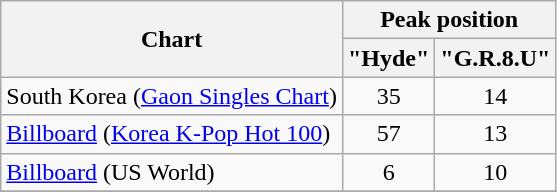<table class="wikitable plainrowheaders">
<tr>
<th scope="col" rowspan=2>Chart</th>
<th scope="col" colspan=2>Peak position</th>
</tr>
<tr>
<th scope="col">"Hyde"</th>
<th scope="col">"G.R.8.U"</th>
</tr>
<tr>
<td>South Korea (<a href='#'>Gaon Singles Chart</a>)</td>
<td align="center">35</td>
<td align="center">14</td>
</tr>
<tr>
<td><a href='#'>Billboard</a> (<a href='#'>Korea K-Pop Hot 100</a>)</td>
<td align="center">57</td>
<td align="center">13</td>
</tr>
<tr>
<td><a href='#'>Billboard</a> (US World)</td>
<td align="center">6</td>
<td align="center">10</td>
</tr>
<tr>
</tr>
</table>
